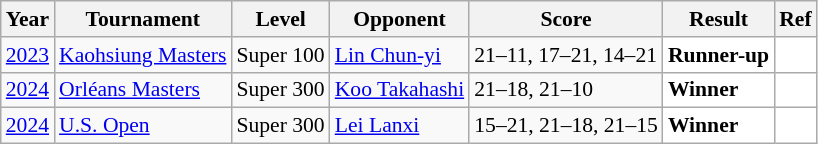<table class="sortable wikitable" style="font-size: 90%;">
<tr>
<th>Year</th>
<th>Tournament</th>
<th>Level</th>
<th>Opponent</th>
<th>Score</th>
<th>Result</th>
<th>Ref</th>
</tr>
<tr>
<td align="center"><a href='#'>2023</a></td>
<td align="left"><a href='#'>Kaohsiung Masters</a></td>
<td align="left">Super 100</td>
<td align="left"> <a href='#'>Lin Chun-yi</a></td>
<td align="left">21–11, 17–21, 14–21</td>
<td style="text-align:left; background:white"> <strong>Runner-up</strong></td>
<td style="text-align:center; background:white"></td>
</tr>
<tr>
<td align="center"><a href='#'>2024</a></td>
<td align="left"><a href='#'>Orléans Masters</a></td>
<td align="left">Super 300</td>
<td align="left"> <a href='#'>Koo Takahashi</a></td>
<td align="left">21–18, 21–10</td>
<td style="text-align:left; background:white"> <strong>Winner</strong></td>
<td style="text-align:center; background:white"></td>
</tr>
<tr>
<td align="center"><a href='#'>2024</a></td>
<td align="left"><a href='#'>U.S. Open</a></td>
<td align="left">Super 300</td>
<td align="left"> <a href='#'>Lei Lanxi</a></td>
<td align="left">15–21, 21–18, 21–15</td>
<td style="text-align:left; background:white"> <strong>Winner</strong></td>
<td style="text-align:center; background:white"></td>
</tr>
</table>
